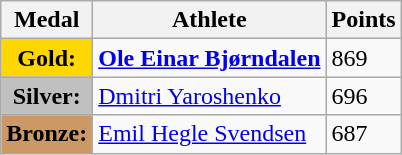<table class="wikitable">
<tr>
<th><strong>Medal</strong></th>
<th><strong>Athlete</strong></th>
<th><strong>Points</strong></th>
</tr>
<tr>
<td style="text-align:center;background-color:gold;"><strong>Gold:</strong></td>
<td> <strong><a href='#'>Ole Einar Bjørndalen</a></strong></td>
<td>869</td>
</tr>
<tr>
<td style="text-align:center;background-color:silver;"><strong>Silver:</strong></td>
<td> <a href='#'>Dmitri Yaroshenko</a></td>
<td>696</td>
</tr>
<tr>
<td style="text-align:center;background-color:#CC9966;"><strong>Bronze:</strong></td>
<td> <a href='#'>Emil Hegle Svendsen</a></td>
<td>687</td>
</tr>
</table>
